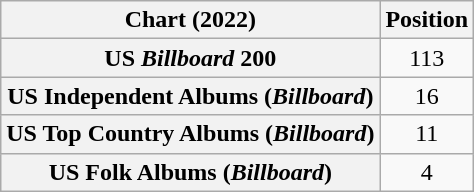<table class="wikitable sortable plainrowheaders" style="text-align:center">
<tr>
<th scope="col">Chart (2022)</th>
<th scope="col">Position</th>
</tr>
<tr>
<th scope="row">US <em>Billboard</em> 200</th>
<td>113</td>
</tr>
<tr>
<th scope="row">US Independent Albums (<em>Billboard</em>)</th>
<td>16</td>
</tr>
<tr>
<th scope="row">US Top Country Albums (<em>Billboard</em>)</th>
<td>11</td>
</tr>
<tr>
<th scope="row">US Folk Albums (<em>Billboard</em>)</th>
<td>4</td>
</tr>
</table>
